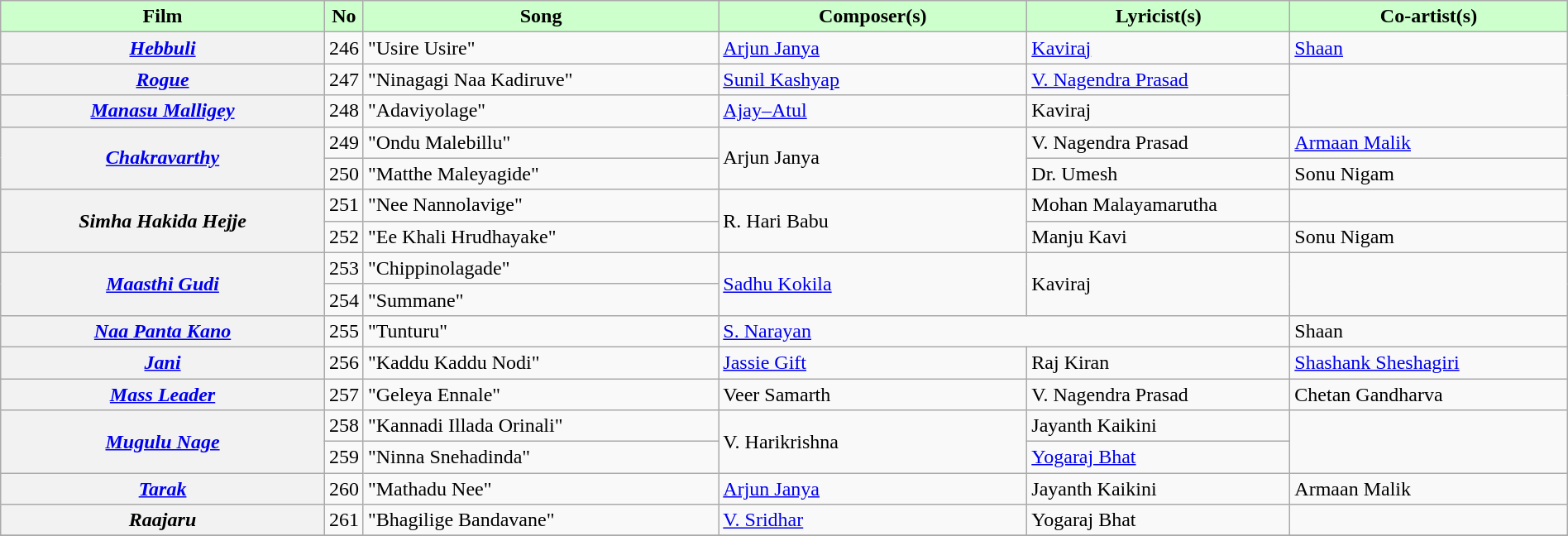<table class="wikitable plainrowheaders" width="100%" textcolor:#000;">
<tr style="background:#cfc; text-align:center;">
<td scope="col" width=21%><strong>Film</strong></td>
<td><strong>No</strong></td>
<td scope="col" width=23%><strong>Song</strong></td>
<td scope="col" width=20%><strong>Composer(s)</strong></td>
<td scope="col" width=17%><strong>Lyricist(s)</strong></td>
<td scope="col" width=18%><strong>Co-artist(s)</strong></td>
</tr>
<tr>
<th><em><a href='#'>Hebbuli</a></em></th>
<td>246</td>
<td>"Usire Usire"</td>
<td><a href='#'>Arjun Janya</a></td>
<td><a href='#'>Kaviraj</a></td>
<td><a href='#'>Shaan</a></td>
</tr>
<tr>
<th><em><a href='#'>Rogue</a></em></th>
<td>247</td>
<td>"Ninagagi Naa Kadiruve"</td>
<td><a href='#'>Sunil Kashyap</a></td>
<td><a href='#'>V. Nagendra Prasad</a></td>
<td rowspan="2"></td>
</tr>
<tr>
<th><em><a href='#'>Manasu Malligey</a></em></th>
<td>248</td>
<td>"Adaviyolage"</td>
<td><a href='#'>Ajay–Atul</a></td>
<td>Kaviraj</td>
</tr>
<tr>
<th rowspan="2"><em><a href='#'>Chakravarthy</a></em></th>
<td>249</td>
<td>"Ondu Malebillu"</td>
<td rowspan="2">Arjun Janya</td>
<td>V. Nagendra Prasad</td>
<td><a href='#'>Armaan Malik</a></td>
</tr>
<tr>
<td>250</td>
<td>"Matthe Maleyagide"</td>
<td>Dr. Umesh</td>
<td>Sonu Nigam</td>
</tr>
<tr>
<th rowspan="2"><em>Simha Hakida Hejje</em></th>
<td>251</td>
<td>"Nee Nannolavige"</td>
<td rowspan="2">R. Hari Babu</td>
<td>Mohan Malayamarutha</td>
<td></td>
</tr>
<tr>
<td>252</td>
<td>"Ee Khali Hrudhayake"</td>
<td>Manju Kavi</td>
<td>Sonu Nigam</td>
</tr>
<tr>
<th rowspan="2"><em><a href='#'>Maasthi Gudi</a></em></th>
<td>253</td>
<td>"Chippinolagade"</td>
<td rowspan="2"><a href='#'>Sadhu Kokila</a></td>
<td rowspan="2">Kaviraj</td>
<td rowspan="2"></td>
</tr>
<tr>
<td>254</td>
<td>"Summane"</td>
</tr>
<tr>
<th><em><a href='#'>Naa Panta Kano</a></em></th>
<td>255</td>
<td>"Tunturu"</td>
<td colspan="2"><a href='#'>S. Narayan</a></td>
<td>Shaan</td>
</tr>
<tr>
<th><em><a href='#'>Jani</a></em></th>
<td>256</td>
<td>"Kaddu Kaddu Nodi"</td>
<td><a href='#'>Jassie Gift</a></td>
<td>Raj Kiran</td>
<td><a href='#'>Shashank Sheshagiri</a></td>
</tr>
<tr>
<th><em><a href='#'>Mass Leader</a></em></th>
<td>257</td>
<td>"Geleya Ennale"</td>
<td>Veer Samarth</td>
<td>V. Nagendra Prasad</td>
<td>Chetan Gandharva</td>
</tr>
<tr>
<th rowspan="2"><em><a href='#'>Mugulu Nage</a></em></th>
<td>258</td>
<td>"Kannadi Illada Orinali"</td>
<td rowspan="2">V. Harikrishna</td>
<td>Jayanth Kaikini</td>
<td rowspan="2"></td>
</tr>
<tr>
<td>259</td>
<td>"Ninna Snehadinda"</td>
<td><a href='#'>Yogaraj Bhat</a></td>
</tr>
<tr>
<th><em><a href='#'>Tarak</a></em></th>
<td>260</td>
<td>"Mathadu Nee"</td>
<td><a href='#'>Arjun Janya</a></td>
<td>Jayanth Kaikini</td>
<td>Armaan Malik</td>
</tr>
<tr>
<th><em>Raajaru</em></th>
<td>261</td>
<td>"Bhagilige Bandavane"</td>
<td><a href='#'>V. Sridhar</a></td>
<td>Yogaraj Bhat</td>
<td></td>
</tr>
<tr>
</tr>
</table>
